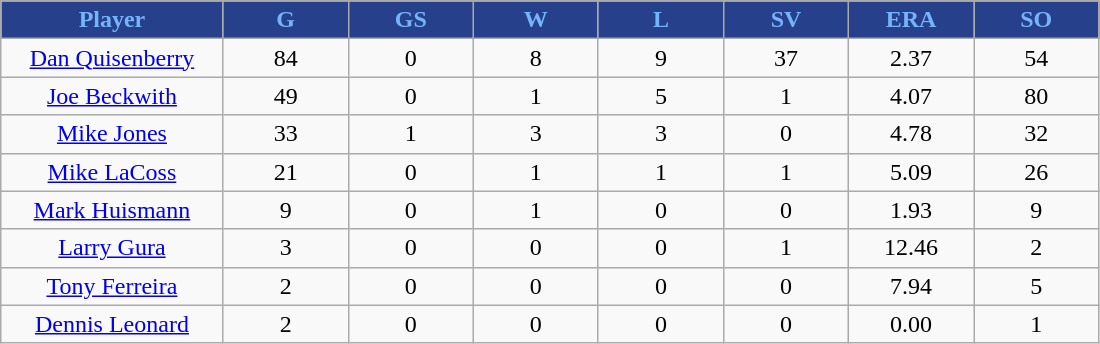<table class="wikitable sortable">
<tr>
<th style="background:#27408B;color:#74B4FA;" width="16%">Player</th>
<th style="background:#27408B;color:#74B4FA;" width="9%">G</th>
<th style="background:#27408B;color:#74B4FA;" width="9%">GS</th>
<th style="background:#27408B;color:#74B4FA;" width="9%">W</th>
<th style="background:#27408B;color:#74B4FA;" width="9%">L</th>
<th style="background:#27408B;color:#74B4FA;" width="9%">SV</th>
<th style="background:#27408B;color:#74B4FA;" width="9%">ERA</th>
<th style="background:#27408B;color:#74B4FA;" width="9%">SO</th>
</tr>
<tr align="center">
<td><a href='#'>Dan Quisenberry</a></td>
<td>84</td>
<td>0</td>
<td>8</td>
<td>9</td>
<td>37</td>
<td>2.37</td>
<td>54</td>
</tr>
<tr align="center">
<td><a href='#'>Joe Beckwith</a></td>
<td>49</td>
<td>0</td>
<td>1</td>
<td>5</td>
<td>1</td>
<td>4.07</td>
<td>80</td>
</tr>
<tr align="center">
<td><a href='#'>Mike Jones</a></td>
<td>33</td>
<td>1</td>
<td>3</td>
<td>3</td>
<td>0</td>
<td>4.78</td>
<td>32</td>
</tr>
<tr align="center">
<td><a href='#'>Mike LaCoss</a></td>
<td>21</td>
<td>0</td>
<td>1</td>
<td>1</td>
<td>1</td>
<td>5.09</td>
<td>26</td>
</tr>
<tr align="center">
<td><a href='#'>Mark Huismann</a></td>
<td>9</td>
<td>0</td>
<td>1</td>
<td>0</td>
<td>0</td>
<td>1.93</td>
<td>9</td>
</tr>
<tr align="center">
<td><a href='#'>Larry Gura</a></td>
<td>3</td>
<td>0</td>
<td>0</td>
<td>0</td>
<td>1</td>
<td>12.46</td>
<td>2</td>
</tr>
<tr align="center">
<td><a href='#'>Tony Ferreira</a></td>
<td>2</td>
<td>0</td>
<td>0</td>
<td>0</td>
<td>0</td>
<td>7.94</td>
<td>5</td>
</tr>
<tr align="center">
<td><a href='#'>Dennis Leonard</a></td>
<td>2</td>
<td>0</td>
<td>0</td>
<td>0</td>
<td>0</td>
<td>0.00</td>
<td>1</td>
</tr>
</table>
